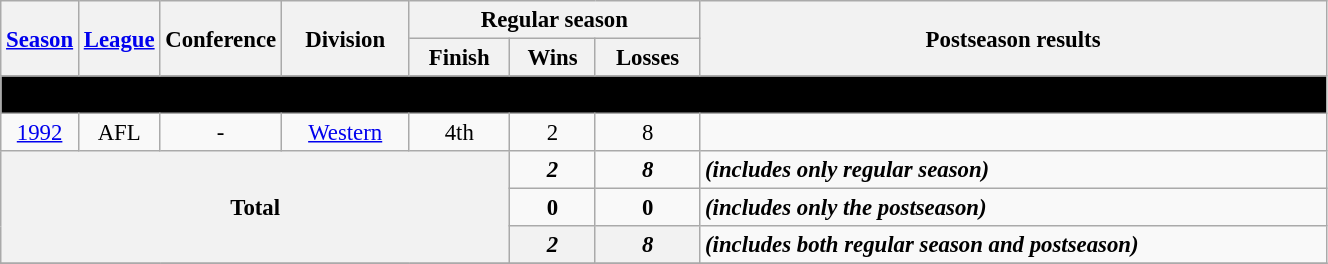<table class="wikitable" style="font-size: 95%; width:70%;">
<tr>
<th rowspan="2" style="width:5%;"><a href='#'>Season</a></th>
<th rowspan="2" style="width:5%;"><a href='#'>League</a></th>
<th rowspan="2" style="width:5%;">Conference</th>
<th rowspan="2">Division</th>
<th colspan="3">Regular season</th>
<th rowspan="2">Postseason results</th>
</tr>
<tr>
<th>Finish</th>
<th>Wins</th>
<th>Losses</th>
</tr>
<tr>
<td align="center" Colspan="9" style="background: black"><strong><span>San Antonio Force</span></strong></td>
</tr>
<tr>
<td align="center"><a href='#'>1992</a></td>
<td align="center">AFL</td>
<td align="center">-</td>
<td align="center"><a href='#'>Western</a></td>
<td align="center">4th</td>
<td align="center">2</td>
<td align="center">8</td>
<td></td>
</tr>
<tr>
<th align="center" rowSpan="3" colSpan="5">Total</th>
<td align="center"><strong><em>2</em></strong></td>
<td align="center"><strong><em>8</em></strong></td>
<td colSpan="2"><strong><em>(includes only regular season)</em></strong></td>
</tr>
<tr>
<td align="center"><strong>0</strong></td>
<td align="center"><strong>0</strong></td>
<td colSpan="2"><strong><em>(includes only the postseason)</em></strong></td>
</tr>
<tr>
<th align="center"><em>2</em></th>
<th align="center"><em>8</em></th>
<td colSpan="2"><strong><em>(includes both regular season and postseason)</em></strong></td>
</tr>
<tr>
</tr>
</table>
